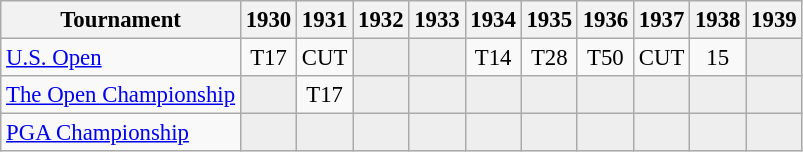<table class="wikitable" style="font-size:95%;text-align:center;">
<tr>
<th>Tournament</th>
<th>1930</th>
<th>1931</th>
<th>1932</th>
<th>1933</th>
<th>1934</th>
<th>1935</th>
<th>1936</th>
<th>1937</th>
<th>1938</th>
<th>1939</th>
</tr>
<tr>
<td align=left><a href='#'>U.S. Open</a></td>
<td>T17</td>
<td>CUT</td>
<td style="background:#eeeeee;"></td>
<td style="background:#eeeeee;"></td>
<td>T14</td>
<td>T28</td>
<td>T50</td>
<td>CUT</td>
<td>15</td>
<td style="background:#eeeeee;"></td>
</tr>
<tr>
<td align=left><a href='#'>The Open Championship</a></td>
<td style="background:#eeeeee;"></td>
<td>T17</td>
<td style="background:#eeeeee;"></td>
<td style="background:#eeeeee;"></td>
<td style="background:#eeeeee;"></td>
<td style="background:#eeeeee;"></td>
<td style="background:#eeeeee;"></td>
<td style="background:#eeeeee;"></td>
<td style="background:#eeeeee;"></td>
<td style="background:#eeeeee;"></td>
</tr>
<tr>
<td align=left><a href='#'>PGA Championship</a></td>
<td style="background:#eeeeee;"></td>
<td style="background:#eeeeee;"></td>
<td style="background:#eeeeee;"></td>
<td style="background:#eeeeee;"></td>
<td style="background:#eeeeee;"></td>
<td style="background:#eeeeee;"></td>
<td style="background:#eeeeee;"></td>
<td style="background:#eeeeee;"></td>
<td style="background:#eeeeee;"></td>
<td style="background:#eeeeee;"></td>
</tr>
</table>
